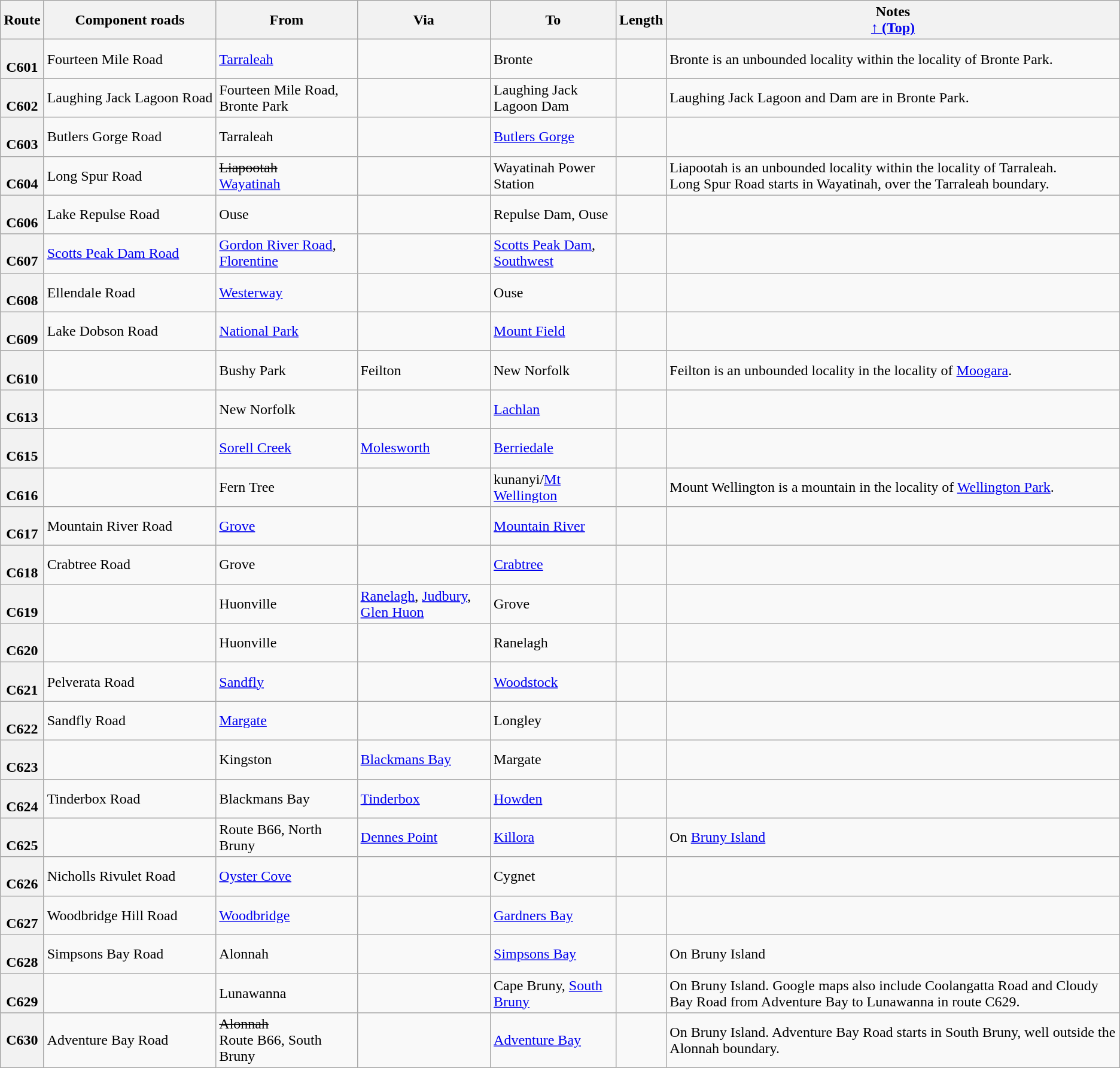<table class="wikitable">
<tr>
<th scope="col">Route</th>
<th scope="col">Component roads</th>
<th scope="col">From</th>
<th scope="col">Via</th>
<th scope="col">To</th>
<th scope="col">Length</th>
<th scope="col">Notes<br><a href='#'>↑ (Top)</a></th>
</tr>
<tr>
<th style="vertical-align:top; white-space:nowrap;"><br>C601</th>
<td>Fourteen Mile Road</td>
<td><a href='#'>Tarraleah</a></td>
<td></td>
<td>Bronte</td>
<td></td>
<td>Bronte is an unbounded locality within the locality of Bronte Park.</td>
</tr>
<tr>
<th style="vertical-align:top; white-space:nowrap;"><br>C602</th>
<td>Laughing Jack Lagoon Road</td>
<td>Fourteen Mile Road, Bronte Park</td>
<td></td>
<td>Laughing Jack Lagoon Dam</td>
<td></td>
<td>Laughing Jack Lagoon and Dam are in Bronte Park.</td>
</tr>
<tr>
<th style="vertical-align:top; white-space:nowrap;"><br>C603</th>
<td>Butlers Gorge Road</td>
<td>Tarraleah</td>
<td></td>
<td><a href='#'>Butlers Gorge</a></td>
<td></td>
<td></td>
</tr>
<tr>
<th style="vertical-align:top; white-space:nowrap;"><br>C604</th>
<td>Long Spur Road</td>
<td> <s>Liapootah</s> <br> <a href='#'>Wayatinah</a></td>
<td></td>
<td>Wayatinah Power Station</td>
<td></td>
<td>Liapootah is an unbounded locality within the locality of Tarraleah. <br> Long Spur Road starts in Wayatinah, over the Tarraleah boundary.</td>
</tr>
<tr>
<th style="vertical-align:top; white-space:nowrap;"><br>C606</th>
<td>Lake Repulse Road</td>
<td>Ouse</td>
<td></td>
<td>Repulse Dam, Ouse</td>
<td></td>
<td></td>
</tr>
<tr>
<th style="vertical-align:top; white-space:nowrap;"><br>C607</th>
<td><a href='#'>Scotts Peak Dam Road</a></td>
<td><a href='#'>Gordon River Road</a>, <a href='#'>Florentine</a></td>
<td></td>
<td><a href='#'>Scotts Peak Dam</a>, <a href='#'>Southwest</a></td>
<td></td>
<td></td>
</tr>
<tr>
<th style="vertical-align:top; white-space:nowrap;"><br>C608</th>
<td>Ellendale Road</td>
<td><a href='#'>Westerway</a></td>
<td></td>
<td>Ouse</td>
<td></td>
<td></td>
</tr>
<tr>
<th style="vertical-align:top; white-space:nowrap;"><br>C609</th>
<td>Lake Dobson Road</td>
<td><a href='#'>National Park</a></td>
<td></td>
<td><a href='#'>Mount Field</a></td>
<td></td>
<td></td>
</tr>
<tr>
<th style="vertical-align:top; white-space:nowrap;"><br>C610</th>
<td></td>
<td>Bushy Park</td>
<td>Feilton</td>
<td>New Norfolk</td>
<td></td>
<td>Feilton is an unbounded locality in the locality of <a href='#'>Moogara</a>.</td>
</tr>
<tr>
<th style="vertical-align:top; white-space:nowrap;"><br>C613</th>
<td></td>
<td>New Norfolk</td>
<td></td>
<td><a href='#'>Lachlan</a></td>
<td></td>
<td></td>
</tr>
<tr>
<th style="vertical-align:top; white-space:nowrap;"><br>C615</th>
<td></td>
<td><a href='#'>Sorell Creek</a></td>
<td><a href='#'>Molesworth</a></td>
<td><a href='#'>Berriedale</a></td>
<td></td>
<td></td>
</tr>
<tr>
<th style="vertical-align:top; white-space:nowrap;"><br>C616</th>
<td></td>
<td>Fern Tree</td>
<td></td>
<td>kunanyi/<a href='#'>Mt Wellington</a></td>
<td></td>
<td>Mount Wellington is a mountain in the locality of <a href='#'>Wellington Park</a>.</td>
</tr>
<tr>
<th style="vertical-align:top; white-space:nowrap;"><br>C617</th>
<td>Mountain River Road</td>
<td><a href='#'>Grove</a></td>
<td></td>
<td><a href='#'>Mountain River</a></td>
<td></td>
<td></td>
</tr>
<tr>
<th style="vertical-align:top; white-space:nowrap;"><br>C618</th>
<td>Crabtree Road</td>
<td>Grove</td>
<td></td>
<td><a href='#'>Crabtree</a></td>
<td></td>
<td></td>
</tr>
<tr>
<th style="vertical-align:top; white-space:nowrap;"><br>C619</th>
<td></td>
<td>Huonville</td>
<td><a href='#'>Ranelagh</a>, <a href='#'>Judbury</a>, <a href='#'>Glen Huon</a></td>
<td>Grove</td>
<td></td>
<td></td>
</tr>
<tr>
<th style="vertical-align:top; white-space:nowrap;"><br>C620</th>
<td></td>
<td>Huonville</td>
<td></td>
<td>Ranelagh</td>
<td></td>
<td></td>
</tr>
<tr>
<th style="vertical-align:top; white-space:nowrap;"><br>C621</th>
<td>Pelverata Road</td>
<td><a href='#'>Sandfly</a></td>
<td></td>
<td><a href='#'>Woodstock</a></td>
<td></td>
<td></td>
</tr>
<tr>
<th style="vertical-align:top; white-space:nowrap;"><br>C622</th>
<td>Sandfly Road</td>
<td><a href='#'>Margate</a></td>
<td></td>
<td>Longley</td>
<td></td>
<td></td>
</tr>
<tr>
<th style="vertical-align:top; white-space:nowrap;"><br>C623</th>
<td></td>
<td>Kingston</td>
<td><a href='#'>Blackmans Bay</a></td>
<td>Margate</td>
<td></td>
<td></td>
</tr>
<tr>
<th style="vertical-align:top; white-space:nowrap;"><br>C624</th>
<td>Tinderbox Road</td>
<td>Blackmans Bay</td>
<td><a href='#'>Tinderbox</a></td>
<td><a href='#'>Howden</a></td>
<td></td>
<td></td>
</tr>
<tr>
<th style="vertical-align:top; white-space:nowrap;"><br>C625</th>
<td></td>
<td>Route B66, North Bruny</td>
<td><a href='#'>Dennes Point</a></td>
<td><a href='#'>Killora</a></td>
<td></td>
<td>On <a href='#'>Bruny Island</a></td>
</tr>
<tr>
<th style="vertical-align:top; white-space:nowrap;"><br>C626</th>
<td>Nicholls Rivulet Road</td>
<td><a href='#'>Oyster Cove</a></td>
<td></td>
<td>Cygnet</td>
<td></td>
<td></td>
</tr>
<tr>
<th style="vertical-align:top; white-space:nowrap;"><br>C627</th>
<td>Woodbridge Hill Road</td>
<td><a href='#'>Woodbridge</a></td>
<td></td>
<td><a href='#'>Gardners Bay</a></td>
<td></td>
<td></td>
</tr>
<tr>
<th style="vertical-align:top; white-space:nowrap;"><br>C628</th>
<td>Simpsons Bay Road</td>
<td>Alonnah</td>
<td></td>
<td><a href='#'>Simpsons Bay</a></td>
<td></td>
<td>On Bruny Island</td>
</tr>
<tr>
<th style="vertical-align:top; white-space:nowrap;"><br>C629</th>
<td></td>
<td>Lunawanna</td>
<td></td>
<td>Cape Bruny, <a href='#'>South Bruny</a></td>
<td></td>
<td>On Bruny Island. Google maps also include Coolangatta Road and Cloudy Bay Road from Adventure Bay to Lunawanna in route C629.</td>
</tr>
<tr>
<th style="vertical-align:top; white-space:nowrap;"><br>C630</th>
<td>Adventure Bay Road</td>
<td><s>Alonnah</s> <br> Route B66, South Bruny</td>
<td></td>
<td><a href='#'>Adventure Bay</a></td>
<td></td>
<td>On Bruny Island. Adventure Bay Road starts in South Bruny, well outside the Alonnah boundary.</td>
</tr>
</table>
